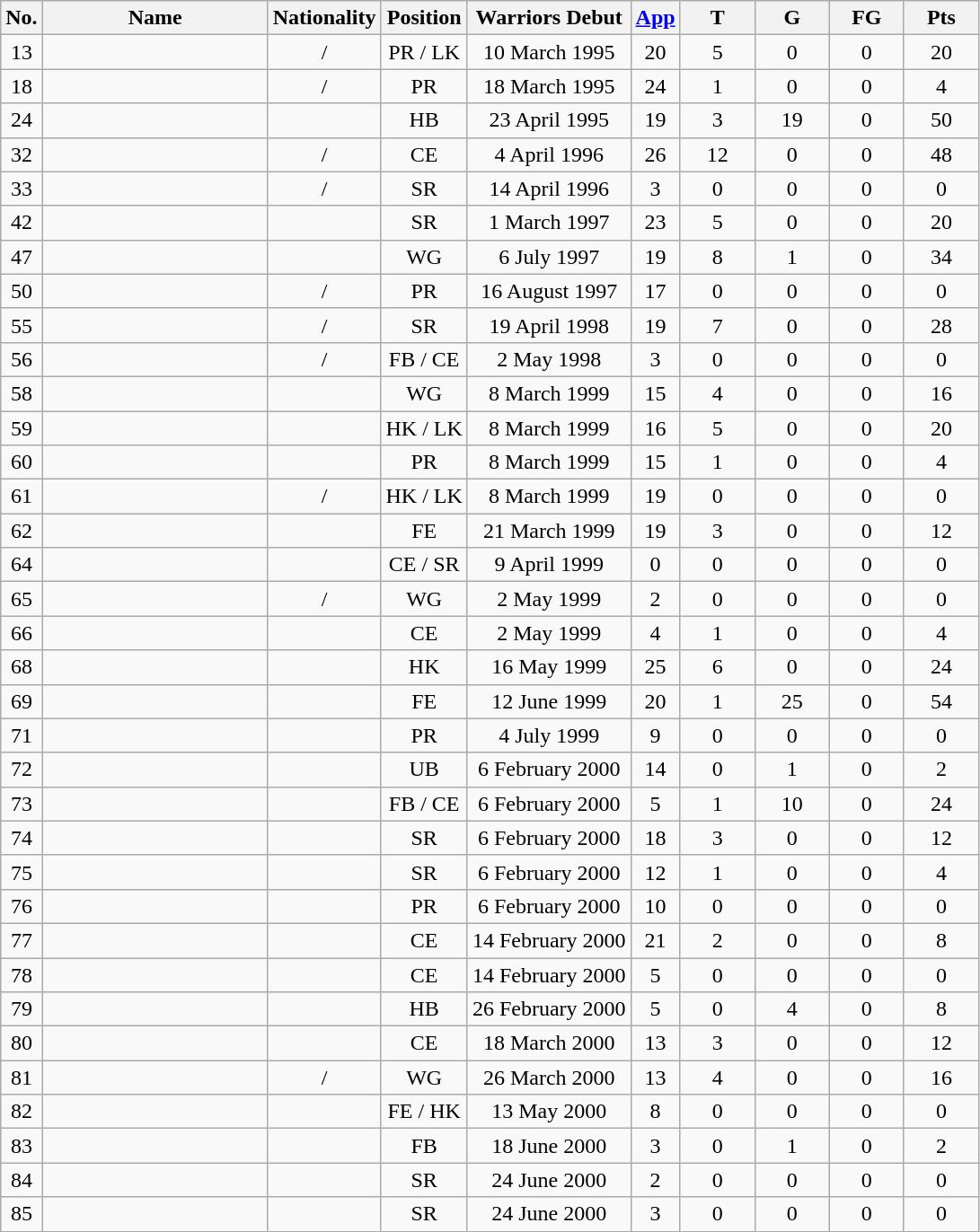<table class="wikitable sortable" style="text-align: center;">
<tr>
<th>No.</th>
<th style="width:10em">Name</th>
<th>Nationality</th>
<th>Position</th>
<th>Warriors Debut</th>
<th><a href='#'>App</a></th>
<th style="width:3em">T</th>
<th style="width:3em">G</th>
<th style="width:3em">FG</th>
<th style="width:3em">Pts</th>
</tr>
<tr>
<td>13</td>
<td align=left></td>
<td> / </td>
<td>PR / LK</td>
<td>10 March 1995</td>
<td>20</td>
<td>5</td>
<td>0</td>
<td>0</td>
<td>20</td>
</tr>
<tr>
<td>18</td>
<td align=left></td>
<td> / </td>
<td>PR</td>
<td>18 March 1995</td>
<td>24</td>
<td>1</td>
<td>0</td>
<td>0</td>
<td>4</td>
</tr>
<tr>
<td>24</td>
<td align=left></td>
<td></td>
<td>HB</td>
<td>23 April 1995</td>
<td>19</td>
<td>3</td>
<td>19</td>
<td>0</td>
<td>50</td>
</tr>
<tr>
<td>32</td>
<td align=left></td>
<td> / </td>
<td>CE</td>
<td>4 April 1996</td>
<td>26</td>
<td>12</td>
<td>0</td>
<td>0</td>
<td>48</td>
</tr>
<tr>
<td>33</td>
<td align=left></td>
<td> / </td>
<td>SR</td>
<td>14 April 1996</td>
<td>3</td>
<td>0</td>
<td>0</td>
<td>0</td>
<td>0</td>
</tr>
<tr>
<td>42</td>
<td align=left></td>
<td></td>
<td>SR</td>
<td>1 March 1997</td>
<td>23</td>
<td>5</td>
<td>0</td>
<td>0</td>
<td>20</td>
</tr>
<tr>
<td>47</td>
<td align=left></td>
<td></td>
<td>WG</td>
<td>6 July 1997</td>
<td>19</td>
<td>8</td>
<td>1</td>
<td>0</td>
<td>34</td>
</tr>
<tr>
<td>50</td>
<td align=left></td>
<td> / </td>
<td>PR</td>
<td>16 August 1997</td>
<td>17</td>
<td>0</td>
<td>0</td>
<td>0</td>
<td>0</td>
</tr>
<tr>
<td>55</td>
<td align=left></td>
<td> / </td>
<td>SR</td>
<td>19 April 1998</td>
<td>19</td>
<td>7</td>
<td>0</td>
<td>0</td>
<td>28</td>
</tr>
<tr>
<td>56</td>
<td align=left></td>
<td> / </td>
<td>FB / CE</td>
<td>2 May 1998</td>
<td>3</td>
<td>0</td>
<td>0</td>
<td>0</td>
<td>0</td>
</tr>
<tr>
<td>58</td>
<td align=left></td>
<td></td>
<td>WG</td>
<td>8 March 1999</td>
<td>15</td>
<td>4</td>
<td>0</td>
<td>0</td>
<td>16</td>
</tr>
<tr>
<td>59</td>
<td align=left></td>
<td></td>
<td>HK / LK</td>
<td>8 March 1999</td>
<td>16</td>
<td>5</td>
<td>0</td>
<td>0</td>
<td>20</td>
</tr>
<tr>
<td>60</td>
<td align=left></td>
<td></td>
<td>PR</td>
<td>8 March 1999</td>
<td>15</td>
<td>1</td>
<td>0</td>
<td>0</td>
<td>4</td>
</tr>
<tr>
<td>61</td>
<td align=left></td>
<td> / </td>
<td>HK / LK</td>
<td>8 March 1999</td>
<td>19</td>
<td>0</td>
<td>0</td>
<td>0</td>
<td>0</td>
</tr>
<tr>
<td>62</td>
<td align=left></td>
<td></td>
<td>FE</td>
<td>21 March 1999</td>
<td>19</td>
<td>3</td>
<td>0</td>
<td>0</td>
<td>12</td>
</tr>
<tr>
<td>64</td>
<td align=left></td>
<td></td>
<td>CE / SR</td>
<td>9 April 1999</td>
<td>0</td>
<td>0</td>
<td>0</td>
<td>0</td>
<td>0</td>
</tr>
<tr>
<td>65</td>
<td align=left></td>
<td> / </td>
<td>WG</td>
<td>2 May 1999</td>
<td>2</td>
<td>0</td>
<td>0</td>
<td>0</td>
<td>0</td>
</tr>
<tr>
<td>66</td>
<td align=left></td>
<td></td>
<td>CE</td>
<td>2 May 1999</td>
<td>4</td>
<td>1</td>
<td>0</td>
<td>0</td>
<td>4</td>
</tr>
<tr>
<td>68</td>
<td align=left></td>
<td></td>
<td>HK</td>
<td>16 May 1999</td>
<td>25</td>
<td>6</td>
<td>0</td>
<td>0</td>
<td>24</td>
</tr>
<tr>
<td>69</td>
<td align=left></td>
<td></td>
<td>FE</td>
<td>12 June 1999</td>
<td>20</td>
<td>1</td>
<td>25</td>
<td>0</td>
<td>54</td>
</tr>
<tr>
<td>71</td>
<td align=left></td>
<td></td>
<td>PR</td>
<td>4 July 1999</td>
<td>9</td>
<td>0</td>
<td>0</td>
<td>0</td>
<td>0</td>
</tr>
<tr>
<td>72</td>
<td align=left></td>
<td></td>
<td>UB</td>
<td>6 February 2000</td>
<td>14</td>
<td>0</td>
<td>1</td>
<td>0</td>
<td>2</td>
</tr>
<tr>
<td>73</td>
<td align=left></td>
<td></td>
<td>FB / CE</td>
<td>6 February 2000</td>
<td>5</td>
<td>1</td>
<td>10</td>
<td>0</td>
<td>24</td>
</tr>
<tr>
<td>74</td>
<td align=left></td>
<td></td>
<td>SR</td>
<td>6 February 2000</td>
<td>18</td>
<td>3</td>
<td>0</td>
<td>0</td>
<td>12</td>
</tr>
<tr>
<td>75</td>
<td align=left></td>
<td></td>
<td>SR</td>
<td>6 February 2000</td>
<td>12</td>
<td>1</td>
<td>0</td>
<td>0</td>
<td>4</td>
</tr>
<tr>
<td>76</td>
<td align=left></td>
<td></td>
<td>PR</td>
<td>6 February 2000</td>
<td>10</td>
<td>0</td>
<td>0</td>
<td>0</td>
<td>0</td>
</tr>
<tr>
<td>77</td>
<td align=left></td>
<td></td>
<td>CE</td>
<td>14 February 2000</td>
<td>21</td>
<td>2</td>
<td>0</td>
<td>0</td>
<td>8</td>
</tr>
<tr>
<td>78</td>
<td align=left></td>
<td></td>
<td>CE</td>
<td>14 February 2000</td>
<td>5</td>
<td>0</td>
<td>0</td>
<td>0</td>
<td>0</td>
</tr>
<tr>
<td>79</td>
<td align=left></td>
<td></td>
<td>HB</td>
<td>26 February 2000</td>
<td>5</td>
<td>0</td>
<td>4</td>
<td>0</td>
<td>8</td>
</tr>
<tr>
<td>80</td>
<td align=left></td>
<td></td>
<td>CE</td>
<td>18 March 2000</td>
<td>13</td>
<td>3</td>
<td>0</td>
<td>0</td>
<td>12</td>
</tr>
<tr>
<td>81</td>
<td align=left></td>
<td> / </td>
<td>WG</td>
<td>26 March 2000</td>
<td>13</td>
<td>4</td>
<td>0</td>
<td>0</td>
<td>16</td>
</tr>
<tr>
<td>82</td>
<td align=left></td>
<td></td>
<td>FE / HK</td>
<td>13 May 2000</td>
<td>8</td>
<td>0</td>
<td>0</td>
<td>0</td>
<td>0</td>
</tr>
<tr>
<td>83</td>
<td align=left></td>
<td></td>
<td>FB</td>
<td>18 June 2000</td>
<td>3</td>
<td>0</td>
<td>1</td>
<td>0</td>
<td>2</td>
</tr>
<tr>
<td>84</td>
<td align=left></td>
<td></td>
<td>SR</td>
<td>24 June 2000</td>
<td>2</td>
<td>0</td>
<td>0</td>
<td>0</td>
<td>0</td>
</tr>
<tr>
<td>85</td>
<td align=left></td>
<td></td>
<td>SR</td>
<td>24 June 2000</td>
<td>3</td>
<td>0</td>
<td>0</td>
<td>0</td>
<td>0</td>
</tr>
</table>
